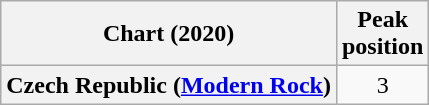<table class="wikitable plainrowheaders" style="text-align:center">
<tr>
<th scope="col">Chart (2020)</th>
<th scope="col">Peak<br>position</th>
</tr>
<tr>
<th scope="row">Czech Republic (<a href='#'>Modern Rock</a>)</th>
<td>3</td>
</tr>
</table>
